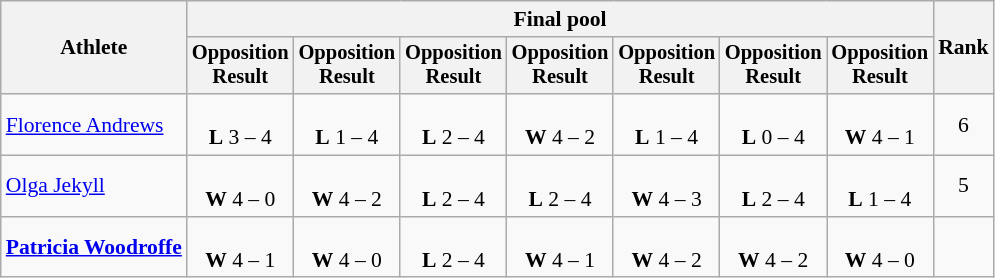<table class=wikitable style="font-size:90%;text-align:center">
<tr>
<th rowspan="2">Athlete</th>
<th colspan=7>Final pool</th>
<th rowspan=2>Rank</th>
</tr>
<tr style="font-size:95%">
<th>Opposition<br>Result</th>
<th>Opposition<br>Result</th>
<th>Opposition<br>Result</th>
<th>Opposition<br>Result</th>
<th>Opposition<br>Result</th>
<th>Opposition<br>Result</th>
<th>Opposition<br>Result</th>
</tr>
<tr>
<td style="text-align:left;"><a href='#'>Florence Andrews</a></td>
<td><br><strong>L</strong> 3 – 4</td>
<td><br><strong>L</strong> 1 – 4</td>
<td><br><strong>L</strong> 2 – 4</td>
<td><br><strong>W</strong> 4 – 2</td>
<td><br><strong>L</strong> 1 – 4</td>
<td><br><strong>L</strong> 0 – 4</td>
<td><br><strong>W</strong> 4 – 1</td>
<td>6</td>
</tr>
<tr>
<td style="text-align:left;"><a href='#'>Olga Jekyll</a></td>
<td><br><strong>W</strong> 4 – 0</td>
<td><br><strong>W</strong> 4 – 2</td>
<td><br><strong>L</strong> 2 – 4</td>
<td><br><strong>L</strong> 2 – 4</td>
<td><br><strong>W</strong> 4 – 3</td>
<td><br><strong>L</strong> 2 – 4</td>
<td><br><strong>L</strong> 1 – 4</td>
<td>5</td>
</tr>
<tr>
<td style="text-align:left;"><strong><a href='#'>Patricia Woodroffe</a></strong></td>
<td><br><strong>W</strong> 4 – 1</td>
<td><br><strong>W</strong> 4 – 0</td>
<td><br><strong>L</strong> 2 – 4</td>
<td><br><strong>W</strong> 4 – 1</td>
<td><br><strong>W</strong> 4 – 2</td>
<td><br><strong>W</strong> 4 – 2</td>
<td><br><strong>W</strong> 4 – 0</td>
<td></td>
</tr>
</table>
